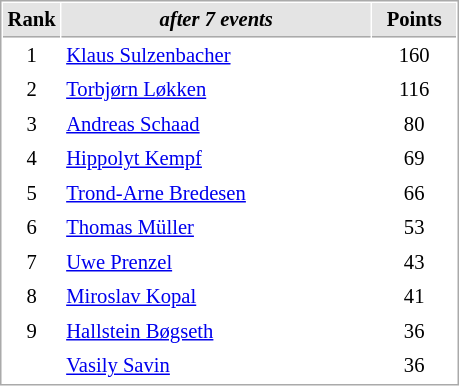<table cellspacing="1" cellpadding="3" style="border:1px solid #AAAAAA;font-size:86%">
<tr style="background-color: #E4E4E4;">
<th style="border-bottom:1px solid #AAAAAA" width=10>Rank</th>
<th style="border-bottom:1px solid #AAAAAA" width=200><em>after 7 events</em></th>
<th style="border-bottom:1px solid #AAAAAA" width=50>Points</th>
</tr>
<tr>
<td align=center>1</td>
<td> <a href='#'>Klaus Sulzenbacher</a></td>
<td align=center>160</td>
</tr>
<tr>
<td align=center>2</td>
<td> <a href='#'>Torbjørn Løkken</a></td>
<td align=center>116</td>
</tr>
<tr>
<td align=center>3</td>
<td> <a href='#'>Andreas Schaad</a></td>
<td align=center>80</td>
</tr>
<tr>
<td align=center>4</td>
<td> <a href='#'>Hippolyt Kempf</a></td>
<td align=center>69</td>
</tr>
<tr>
<td align=center>5</td>
<td> <a href='#'>Trond-Arne Bredesen</a></td>
<td align=center>66</td>
</tr>
<tr>
<td align=center>6</td>
<td> <a href='#'>Thomas Müller</a></td>
<td align=center>53</td>
</tr>
<tr>
<td align=center>7</td>
<td> <a href='#'>Uwe Prenzel</a></td>
<td align=center>43</td>
</tr>
<tr>
<td align=center>8</td>
<td> <a href='#'>Miroslav Kopal</a></td>
<td align=center>41</td>
</tr>
<tr>
<td align=center>9</td>
<td> <a href='#'>Hallstein Bøgseth</a></td>
<td align=center>36</td>
</tr>
<tr>
<td align=center></td>
<td> <a href='#'>Vasily Savin</a></td>
<td align=center>36</td>
</tr>
</table>
